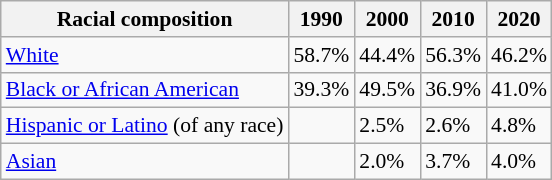<table class="wikitable sortable collapsible" style="font-size: 90%;">
<tr>
<th>Racial composition</th>
<th>1990</th>
<th>2000</th>
<th>2010</th>
<th>2020</th>
</tr>
<tr>
<td><a href='#'>White</a></td>
<td>58.7%</td>
<td>44.4%</td>
<td>56.3%</td>
<td>46.2%</td>
</tr>
<tr>
<td><a href='#'>Black or African American</a></td>
<td>39.3%</td>
<td>49.5%</td>
<td>36.9%</td>
<td>41.0%</td>
</tr>
<tr>
<td><a href='#'>Hispanic or Latino</a> (of any race)</td>
<td></td>
<td>2.5%</td>
<td>2.6%</td>
<td>4.8%</td>
</tr>
<tr>
<td><a href='#'>Asian</a></td>
<td></td>
<td>2.0%</td>
<td>3.7%</td>
<td>4.0%</td>
</tr>
</table>
